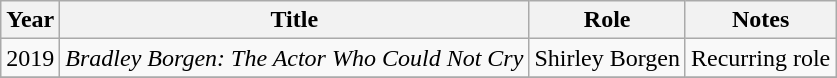<table class="wikitable sortable">
<tr>
<th>Year</th>
<th>Title</th>
<th>Role</th>
<th class="unsortable">Notes</th>
</tr>
<tr>
<td>2019</td>
<td><em>Bradley Borgen: The Actor Who Could Not Cry</em></td>
<td>Shirley Borgen</td>
<td>Recurring role</td>
</tr>
<tr>
</tr>
</table>
